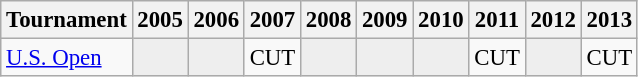<table class="wikitable" style="font-size:95%;text-align:center;">
<tr>
<th>Tournament</th>
<th>2005</th>
<th>2006</th>
<th>2007</th>
<th>2008</th>
<th>2009</th>
<th>2010</th>
<th>2011</th>
<th>2012</th>
<th>2013</th>
</tr>
<tr>
<td align="left"><a href='#'>U.S. Open</a></td>
<td style="background:#eeeeee;"></td>
<td style="background:#eeeeee;"></td>
<td>CUT</td>
<td style="background:#eeeeee;"></td>
<td style="background:#eeeeee;"></td>
<td style="background:#eeeeee;"></td>
<td>CUT</td>
<td style="background:#eeeeee;"></td>
<td>CUT</td>
</tr>
</table>
